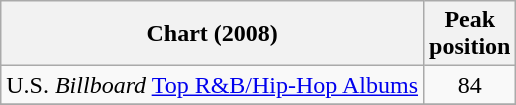<table class="wikitable sortable">
<tr>
<th align="left">Chart (2008)</th>
<th align="left">Peak<br>position</th>
</tr>
<tr>
<td>U.S. <em>Billboard</em> <a href='#'>Top R&B/Hip-Hop Albums</a></td>
<td align="center">84</td>
</tr>
<tr>
</tr>
</table>
